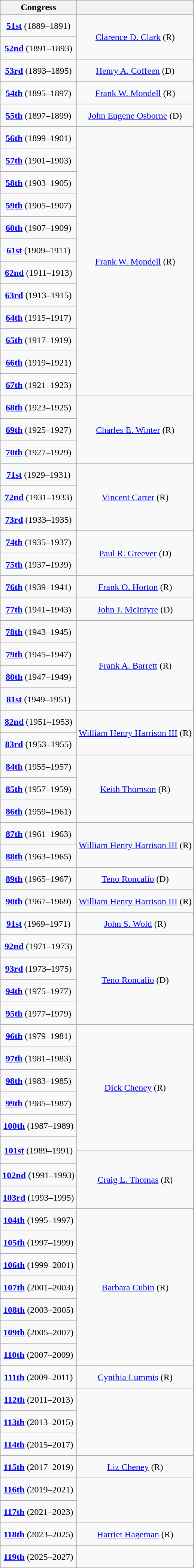<table class="wikitable sticky-header" style="text-align:center">
<tr>
<th>Congress</th>
<th></th>
</tr>
<tr style="height:2.5em">
<td><strong><a href='#'>51st</a></strong> (1889–1891)</td>
<td rowspan=2 ><a href='#'>Clarence D. Clark</a> (R)</td>
</tr>
<tr style="height:2.5em">
<td><strong><a href='#'>52nd</a></strong> (1891–1893)</td>
</tr>
<tr style="height:2.5em">
<td><strong><a href='#'>53rd</a></strong> (1893–1895)</td>
<td><a href='#'>Henry A. Coffeen</a> (D)</td>
</tr>
<tr style="height:2.5em">
<td><strong><a href='#'>54th</a></strong> (1895–1897)</td>
<td><a href='#'>Frank W. Mondell</a> (R)</td>
</tr>
<tr style="height:2.5em">
<td><strong><a href='#'>55th</a></strong> (1897–1899)</td>
<td><a href='#'>John Eugene Osborne</a> (D)</td>
</tr>
<tr style="height:2.5em">
<td><strong><a href='#'>56th</a></strong> (1899–1901)</td>
<td rowspan=12 ><a href='#'>Frank W. Mondell</a> (R)</td>
</tr>
<tr style="height:2.5em">
<td><strong><a href='#'>57th</a></strong> (1901–1903)</td>
</tr>
<tr style="height:2.5em">
<td><strong><a href='#'>58th</a></strong> (1903–1905)</td>
</tr>
<tr style="height:2.5em">
<td><strong><a href='#'>59th</a></strong> (1905–1907)</td>
</tr>
<tr style="height:2.5em">
<td><strong><a href='#'>60th</a></strong> (1907–1909)</td>
</tr>
<tr style="height:2.5em">
<td><strong><a href='#'>61st</a></strong> (1909–1911)</td>
</tr>
<tr style="height:2.5em">
<td><strong><a href='#'>62nd</a></strong> (1911–1913)</td>
</tr>
<tr style="height:2.5em">
<td><strong><a href='#'>63rd</a></strong> (1913–1915)</td>
</tr>
<tr style="height:2.5em">
<td><strong><a href='#'>64th</a></strong> (1915–1917)</td>
</tr>
<tr style="height:2.5em">
<td><strong><a href='#'>65th</a></strong> (1917–1919)</td>
</tr>
<tr style="height:2.5em">
<td><strong><a href='#'>66th</a></strong> (1919–1921)</td>
</tr>
<tr style="height:2.5em">
<td><strong><a href='#'>67th</a></strong> (1921–1923)</td>
</tr>
<tr style="height:2.5em">
<td><strong><a href='#'>68th</a></strong> (1923–1925)</td>
<td rowspan=3 ><a href='#'>Charles E. Winter</a> (R)</td>
</tr>
<tr style="height:2.5em">
<td><strong><a href='#'>69th</a></strong> (1925–1927)</td>
</tr>
<tr style="height:2.5em">
<td><strong><a href='#'>70th</a></strong> (1927–1929)</td>
</tr>
<tr style="height:2.5em">
<td><strong><a href='#'>71st</a></strong> (1929–1931)</td>
<td rowspan=3 ><a href='#'>Vincent Carter</a> (R)</td>
</tr>
<tr style="height:2.5em">
<td><strong><a href='#'>72nd</a></strong> (1931–1933)</td>
</tr>
<tr style="height:2.5em">
<td><strong><a href='#'>73rd</a></strong> (1933–1935)</td>
</tr>
<tr style="height:2.5em">
<td><strong><a href='#'>74th</a></strong> (1935–1937)</td>
<td rowspan=2 ><a href='#'>Paul R. Greever</a> (D)</td>
</tr>
<tr style="height:2.5em">
<td><strong><a href='#'>75th</a></strong> (1937–1939)</td>
</tr>
<tr style="height:2.5em">
<td><strong><a href='#'>76th</a></strong> (1939–1941)</td>
<td><a href='#'>Frank O. Horton</a> (R)</td>
</tr>
<tr style="height:2.5em">
<td><strong><a href='#'>77th</a></strong> (1941–1943)</td>
<td><a href='#'>John J. McIntyre</a> (D)</td>
</tr>
<tr style="height:2.5em">
<td><strong><a href='#'>78th</a></strong> (1943–1945)</td>
<td rowspan=4 ><a href='#'>Frank A. Barrett</a> (R)</td>
</tr>
<tr style="height:2.5em">
<td><strong><a href='#'>79th</a></strong> (1945–1947)</td>
</tr>
<tr style="height:2.5em">
<td><strong><a href='#'>80th</a></strong> (1947–1949)</td>
</tr>
<tr style="height:2.5em">
<td><strong><a href='#'>81st</a></strong> (1949–1951)</td>
</tr>
<tr style="height:2.5em">
<td><strong><a href='#'>82nd</a></strong> (1951–1953)</td>
<td rowspan=2 ><a href='#'>William Henry Harrison III</a> (R)</td>
</tr>
<tr style="height:2.5em">
<td><strong><a href='#'>83rd</a></strong> (1953–1955)</td>
</tr>
<tr style="height:2.5em">
<td><strong><a href='#'>84th</a></strong> (1955–1957)</td>
<td rowspan=3 ><a href='#'>Keith Thomson</a> (R)</td>
</tr>
<tr style="height:2.5em">
<td><strong><a href='#'>85th</a></strong> (1957–1959)</td>
</tr>
<tr style="height:2.5em">
<td><strong><a href='#'>86th</a></strong> (1959–1961)</td>
</tr>
<tr style="height:2.5em">
<td><strong><a href='#'>87th</a></strong> (1961–1963)</td>
<td rowspan=2 ><a href='#'>William Henry Harrison III</a> (R)</td>
</tr>
<tr style="height:2.5em">
<td><strong><a href='#'>88th</a></strong> (1963–1965)</td>
</tr>
<tr style="height:2.5em">
<td><strong><a href='#'>89th</a></strong> (1965–1967)</td>
<td><a href='#'>Teno Roncalio</a> (D)</td>
</tr>
<tr style="height:2.5em">
<td><strong><a href='#'>90th</a></strong> (1967–1969)</td>
<td><a href='#'>William Henry Harrison III</a> (R)</td>
</tr>
<tr style="height:2.5em">
<td><strong><a href='#'>91st</a></strong> (1969–1971)</td>
<td><a href='#'>John S. Wold</a> (R)</td>
</tr>
<tr style="height:2.5em">
<td><strong><a href='#'>92nd</a></strong> (1971–1973)</td>
<td rowspan=4 ><a href='#'>Teno Roncalio</a> (D)</td>
</tr>
<tr style="height:2.5em">
<td><strong><a href='#'>93rd</a></strong> (1973–1975)</td>
</tr>
<tr style="height:2.5em">
<td><strong><a href='#'>94th</a></strong> (1975–1977)</td>
</tr>
<tr style="height:2.5em">
<td><strong><a href='#'>95th</a></strong> (1977–1979)</td>
</tr>
<tr style="height:2.5em">
<td><strong><a href='#'>96th</a></strong> (1979–1981)</td>
<td rowspan=6 ><a href='#'>Dick Cheney</a> (R)</td>
</tr>
<tr style="height:2.5em">
<td><strong><a href='#'>97th</a></strong> (1981–1983)</td>
</tr>
<tr style="height:2.5em">
<td><strong><a href='#'>98th</a></strong> (1983–1985)</td>
</tr>
<tr style="height:2.5em">
<td><strong><a href='#'>99th</a></strong> (1985–1987)</td>
</tr>
<tr style="height:2.5em">
<td><strong><a href='#'>100th</a></strong> (1987–1989)</td>
</tr>
<tr style="height:1.5em">
<td rowspan=2><strong><a href='#'>101st</a></strong> (1989–1991)</td>
</tr>
<tr style="height:1.5em">
<td rowspan=3 ><a href='#'>Craig L. Thomas</a> (R)</td>
</tr>
<tr style="height:2.5em">
<td><strong><a href='#'>102nd</a></strong> (1991–1993)</td>
</tr>
<tr style="height:2.5em">
<td><strong><a href='#'>103rd</a></strong> (1993–1995)</td>
</tr>
<tr style="height:2.5em">
<td><strong><a href='#'>104th</a></strong> (1995–1997)</td>
<td rowspan=7 ><a href='#'>Barbara Cubin</a> (R)</td>
</tr>
<tr style="height:2.5em">
<td><strong><a href='#'>105th</a></strong> (1997–1999)</td>
</tr>
<tr style="height:2.5em">
<td><strong><a href='#'>106th</a></strong> (1999–2001)</td>
</tr>
<tr style="height:2.5em">
<td><strong><a href='#'>107th</a></strong> (2001–2003)</td>
</tr>
<tr style="height:2.5em">
<td><strong><a href='#'>108th</a></strong> (2003–2005)</td>
</tr>
<tr style="height:2.5em">
<td><strong><a href='#'>109th</a></strong> (2005–2007)</td>
</tr>
<tr style="height:2.5em">
<td><strong><a href='#'>110th</a></strong> (2007–2009)</td>
</tr>
<tr style="height:2.5em">
<td><strong><a href='#'>111th</a></strong> (2009–2011)</td>
<td><a href='#'>Cynthia Lummis</a> (R)</td>
</tr>
<tr style="height:2.5em">
<td><strong><a href='#'>112th</a></strong> (2011–2013)</td>
</tr>
<tr style="height:2.5em">
<td><strong><a href='#'>113th</a></strong> (2013–2015)</td>
</tr>
<tr style="height:2.5em">
<td><strong><a href='#'>114th</a></strong> (2015–2017)</td>
</tr>
<tr style="height:2.5em">
<td><strong><a href='#'>115th</a></strong> (2017–2019)</td>
<td><a href='#'>Liz Cheney</a> (R)</td>
</tr>
<tr style="height:2.5em">
<td><strong><a href='#'>116th</a></strong> (2019–2021)</td>
</tr>
<tr style="height:2.5em">
<td><strong><a href='#'>117th</a></strong> (2021–2023)</td>
</tr>
<tr style="height:2.5em">
<td><strong><a href='#'>118th</a></strong> (2023–2025)</td>
<td><a href='#'>Harriet Hageman</a> (R)</td>
</tr>
<tr style="height:2.5em">
<td><strong><a href='#'>119th</a></strong> (2025–2027)</td>
</tr>
</table>
